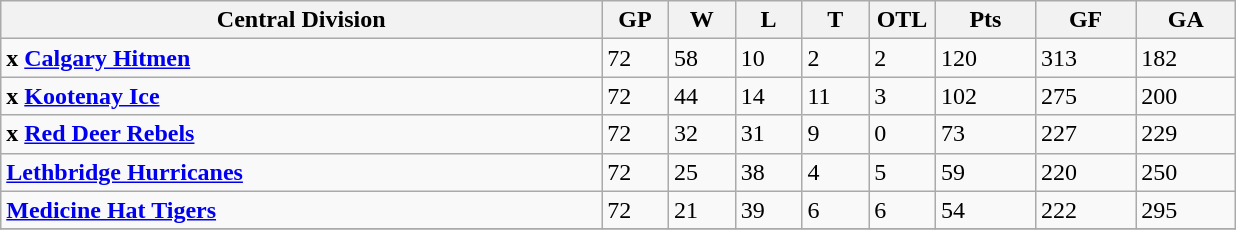<table class="wikitable">
<tr>
<th width="45%">Central Division</th>
<th width="5%">GP</th>
<th width="5%">W</th>
<th width="5%">L</th>
<th width="5%">T</th>
<th width="5%">OTL</th>
<th width="7.5%">Pts</th>
<th width="7.5%">GF</th>
<th width="7.5%">GA</th>
</tr>
<tr>
<td><strong>x <a href='#'>Calgary Hitmen</a></strong></td>
<td>72</td>
<td>58</td>
<td>10</td>
<td>2</td>
<td>2</td>
<td>120</td>
<td>313</td>
<td>182</td>
</tr>
<tr>
<td><strong>x <a href='#'>Kootenay Ice</a></strong></td>
<td>72</td>
<td>44</td>
<td>14</td>
<td>11</td>
<td>3</td>
<td>102</td>
<td>275</td>
<td>200</td>
</tr>
<tr>
<td><strong>x <a href='#'>Red Deer Rebels</a></strong></td>
<td>72</td>
<td>32</td>
<td>31</td>
<td>9</td>
<td>0</td>
<td>73</td>
<td>227</td>
<td>229</td>
</tr>
<tr>
<td><strong><a href='#'>Lethbridge Hurricanes</a></strong></td>
<td>72</td>
<td>25</td>
<td>38</td>
<td>4</td>
<td>5</td>
<td>59</td>
<td>220</td>
<td>250</td>
</tr>
<tr>
<td><strong><a href='#'>Medicine Hat Tigers</a></strong></td>
<td>72</td>
<td>21</td>
<td>39</td>
<td>6</td>
<td>6</td>
<td>54</td>
<td>222</td>
<td>295</td>
</tr>
<tr>
</tr>
</table>
